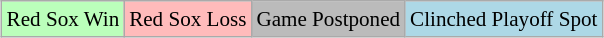<table class="wikitable" style="margin:0.2em auto; font-size:88%">
<tr>
<td style="background:#bfb;">Red Sox Win</td>
<td style="background:#fbb;">Red Sox Loss</td>
<td style="background:#bbb;">Game Postponed</td>
<td style="background:#ADD8E6;">Clinched Playoff Spot</td>
</tr>
</table>
